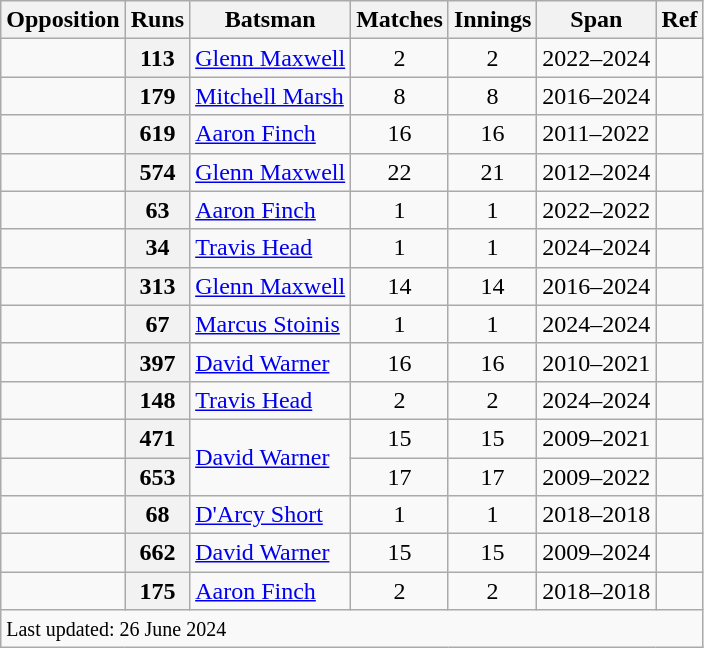<table class="wikitable plainrowheaders sortable">
<tr>
<th scope="col">Opposition</th>
<th scope="col">Runs</th>
<th scope="col">Batsman</th>
<th scope="col">Matches</th>
<th scope="col">Innings</th>
<th scope="col">Span</th>
<th scope="col">Ref</th>
</tr>
<tr>
<td></td>
<th>113</th>
<td><a href='#'>Glenn Maxwell</a></td>
<td align=center>2</td>
<td align=center>2</td>
<td>2022–2024</td>
<td></td>
</tr>
<tr>
<td></td>
<th>179</th>
<td><a href='#'>Mitchell Marsh</a></td>
<td align=center>8</td>
<td align=center>8</td>
<td>2016–2024</td>
<td></td>
</tr>
<tr>
<td></td>
<th>619</th>
<td><a href='#'>Aaron Finch</a></td>
<td align=center>16</td>
<td align=center>16</td>
<td>2011–2022</td>
<td></td>
</tr>
<tr>
<td></td>
<th>574</th>
<td><a href='#'>Glenn Maxwell</a></td>
<td align=center>22</td>
<td align=center>21</td>
<td>2012–2024</td>
<td></td>
</tr>
<tr>
<td></td>
<th>63</th>
<td><a href='#'>Aaron Finch</a></td>
<td align=center>1</td>
<td align=center>1</td>
<td>2022–2022</td>
<td></td>
</tr>
<tr>
<td></td>
<th>34</th>
<td><a href='#'>Travis Head</a></td>
<td align=center>1</td>
<td align=center>1</td>
<td>2024–2024</td>
<td></td>
</tr>
<tr>
<td></td>
<th>313</th>
<td><a href='#'>Glenn Maxwell</a></td>
<td align=center>14</td>
<td align=center>14</td>
<td>2016–2024</td>
<td></td>
</tr>
<tr>
<td></td>
<th>67</th>
<td><a href='#'>Marcus Stoinis</a></td>
<td align=center>1</td>
<td align=center>1</td>
<td>2024–2024</td>
<td></td>
</tr>
<tr>
<td></td>
<th>397</th>
<td><a href='#'>David Warner</a></td>
<td align=center>16</td>
<td align=center>16</td>
<td>2010–2021</td>
<td></td>
</tr>
<tr>
<td></td>
<th>148</th>
<td><a href='#'>Travis Head</a></td>
<td align=center>2</td>
<td align=center>2</td>
<td>2024–2024</td>
<td></td>
</tr>
<tr>
<td></td>
<th>471</th>
<td rowspan=2><a href='#'>David Warner</a></td>
<td align=center>15</td>
<td align=center>15</td>
<td>2009–2021</td>
<td></td>
</tr>
<tr>
<td></td>
<th>653</th>
<td align=center>17</td>
<td align=center>17</td>
<td>2009–2022</td>
<td></td>
</tr>
<tr>
<td></td>
<th>68</th>
<td><a href='#'>D'Arcy Short</a></td>
<td align=center>1</td>
<td align=center>1</td>
<td>2018–2018</td>
<td></td>
</tr>
<tr>
<td></td>
<th>662</th>
<td><a href='#'>David Warner</a></td>
<td align=center>15</td>
<td align=center>15</td>
<td>2009–2024</td>
<td></td>
</tr>
<tr>
<td></td>
<th>175</th>
<td><a href='#'>Aaron Finch</a></td>
<td align=center>2</td>
<td align=center>2</td>
<td>2018–2018</td>
<td></td>
</tr>
<tr>
<td colspan=7><small>Last updated: 26 June 2024</small></td>
</tr>
</table>
